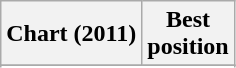<table class="wikitable sortable plainrowheaders">
<tr>
<th scope="col">Chart (2011)</th>
<th scope="col">Best<br>position</th>
</tr>
<tr>
</tr>
<tr>
</tr>
<tr>
</tr>
<tr>
</tr>
<tr>
</tr>
<tr>
</tr>
<tr>
</tr>
<tr>
</tr>
<tr>
</tr>
</table>
